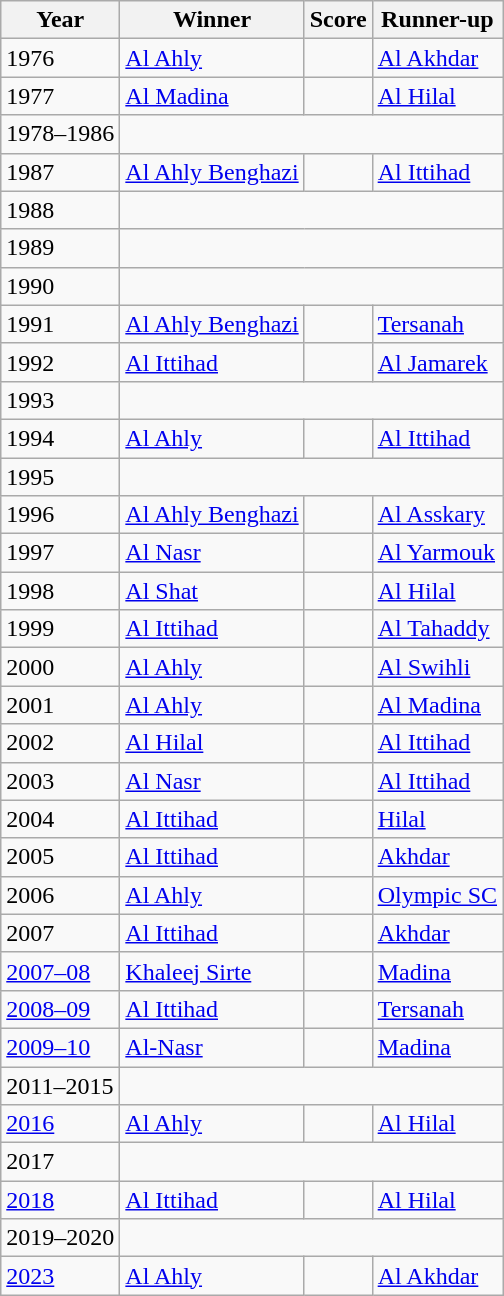<table class="wikitable">
<tr>
<th>Year</th>
<th>Winner</th>
<th>Score</th>
<th>Runner-up</th>
</tr>
<tr>
<td>1976</td>
<td><a href='#'>Al Ahly</a></td>
<td></td>
<td><a href='#'>Al Akhdar</a></td>
</tr>
<tr>
<td>1977</td>
<td><a href='#'>Al Madina</a></td>
<td></td>
<td><a href='#'>Al Hilal</a></td>
</tr>
<tr>
<td>1978–1986</td>
<td colspan=3></td>
</tr>
<tr>
<td>1987</td>
<td><a href='#'>Al Ahly Benghazi</a></td>
<td></td>
<td><a href='#'>Al Ittihad</a></td>
</tr>
<tr>
<td>1988</td>
<td colspan=3></td>
</tr>
<tr>
<td>1989</td>
<td colspan=3></td>
</tr>
<tr>
<td>1990</td>
<td colspan=3></td>
</tr>
<tr>
<td>1991</td>
<td><a href='#'>Al Ahly Benghazi</a></td>
<td></td>
<td><a href='#'>Tersanah</a></td>
</tr>
<tr>
<td>1992</td>
<td><a href='#'>Al Ittihad</a></td>
<td></td>
<td><a href='#'>Al Jamarek</a></td>
</tr>
<tr>
<td>1993</td>
<td colspan=3></td>
</tr>
<tr>
<td>1994</td>
<td><a href='#'>Al Ahly</a></td>
<td></td>
<td><a href='#'>Al Ittihad</a></td>
</tr>
<tr>
<td>1995</td>
<td colspan=3></td>
</tr>
<tr>
<td>1996</td>
<td><a href='#'>Al Ahly Benghazi</a></td>
<td></td>
<td><a href='#'>Al Asskary</a></td>
</tr>
<tr>
<td>1997</td>
<td><a href='#'>Al Nasr</a></td>
<td></td>
<td><a href='#'>Al Yarmouk</a></td>
</tr>
<tr>
<td>1998</td>
<td><a href='#'>Al Shat</a></td>
<td></td>
<td><a href='#'>Al Hilal</a></td>
</tr>
<tr>
<td>1999</td>
<td><a href='#'>Al Ittihad</a></td>
<td></td>
<td><a href='#'>Al Tahaddy</a></td>
</tr>
<tr>
<td>2000</td>
<td><a href='#'>Al Ahly</a></td>
<td></td>
<td><a href='#'>Al Swihli</a></td>
</tr>
<tr>
<td>2001</td>
<td><a href='#'>Al Ahly</a></td>
<td></td>
<td><a href='#'>Al Madina</a></td>
</tr>
<tr>
<td>2002</td>
<td><a href='#'>Al Hilal</a></td>
<td></td>
<td><a href='#'>Al Ittihad</a></td>
</tr>
<tr>
<td>2003</td>
<td><a href='#'>Al Nasr</a></td>
<td></td>
<td><a href='#'>Al Ittihad</a></td>
</tr>
<tr>
<td>2004</td>
<td><a href='#'>Al Ittihad</a></td>
<td></td>
<td><a href='#'>Hilal</a></td>
</tr>
<tr>
<td>2005</td>
<td><a href='#'>Al Ittihad</a></td>
<td></td>
<td><a href='#'>Akhdar</a></td>
</tr>
<tr>
<td>2006</td>
<td><a href='#'>Al Ahly</a></td>
<td></td>
<td><a href='#'>Olympic SC</a></td>
</tr>
<tr>
<td>2007</td>
<td><a href='#'>Al Ittihad</a></td>
<td></td>
<td><a href='#'>Akhdar</a></td>
</tr>
<tr>
<td><a href='#'>2007–08</a></td>
<td><a href='#'>Khaleej Sirte</a></td>
<td></td>
<td><a href='#'>Madina</a></td>
</tr>
<tr>
<td><a href='#'>2008–09</a></td>
<td><a href='#'>Al Ittihad</a></td>
<td></td>
<td><a href='#'>Tersanah</a></td>
</tr>
<tr>
<td><a href='#'>2009–10</a></td>
<td><a href='#'>Al-Nasr</a></td>
<td></td>
<td><a href='#'>Madina</a></td>
</tr>
<tr>
<td>2011–2015</td>
<td colspan=3></td>
</tr>
<tr>
<td><a href='#'>2016</a></td>
<td><a href='#'>Al Ahly</a></td>
<td></td>
<td><a href='#'>Al Hilal</a></td>
</tr>
<tr>
<td>2017</td>
<td colspan=3></td>
</tr>
<tr>
<td><a href='#'>2018</a></td>
<td><a href='#'>Al Ittihad</a></td>
<td></td>
<td><a href='#'>Al Hilal</a></td>
</tr>
<tr>
<td>2019–2020</td>
<td colspan=3></td>
</tr>
<tr>
<td><a href='#'>2023</a></td>
<td><a href='#'>Al Ahly</a></td>
<td></td>
<td><a href='#'>Al Akhdar</a></td>
</tr>
</table>
